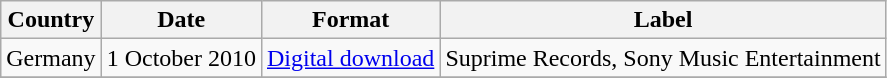<table class=wikitable>
<tr>
<th scope="col">Country</th>
<th scope="col">Date</th>
<th scope="col">Format</th>
<th scope="col">Label</th>
</tr>
<tr>
<td>Germany</td>
<td>1 October 2010</td>
<td><a href='#'>Digital download</a></td>
<td>Suprime Records, Sony Music Entertainment</td>
</tr>
<tr>
</tr>
</table>
